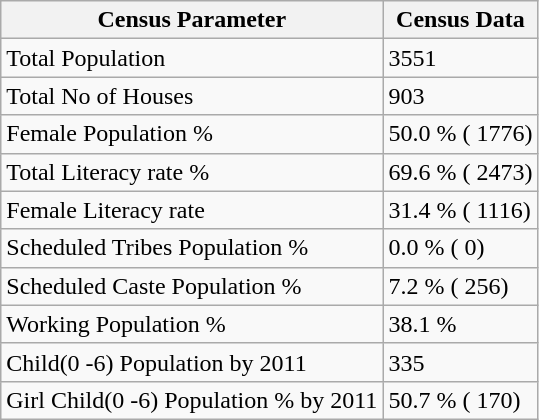<table class="wikitable">
<tr>
<th>Census Parameter</th>
<th>Census Data</th>
</tr>
<tr>
<td>Total Population</td>
<td>3551</td>
</tr>
<tr>
<td>Total No of Houses</td>
<td>903</td>
</tr>
<tr>
<td>Female Population %</td>
<td>50.0 % ( 1776)</td>
</tr>
<tr>
<td>Total Literacy rate %</td>
<td>69.6 % ( 2473)</td>
</tr>
<tr>
<td>Female Literacy rate</td>
<td>31.4 % ( 1116)</td>
</tr>
<tr>
<td>Scheduled Tribes Population %</td>
<td>0.0 % ( 0)</td>
</tr>
<tr>
<td>Scheduled Caste Population %</td>
<td>7.2 % ( 256)</td>
</tr>
<tr>
<td>Working Population %</td>
<td>38.1 %</td>
</tr>
<tr>
<td>Child(0 -6) Population by 2011</td>
<td>335</td>
</tr>
<tr>
<td>Girl Child(0 -6) Population % by 2011</td>
<td>50.7 % ( 170)</td>
</tr>
</table>
